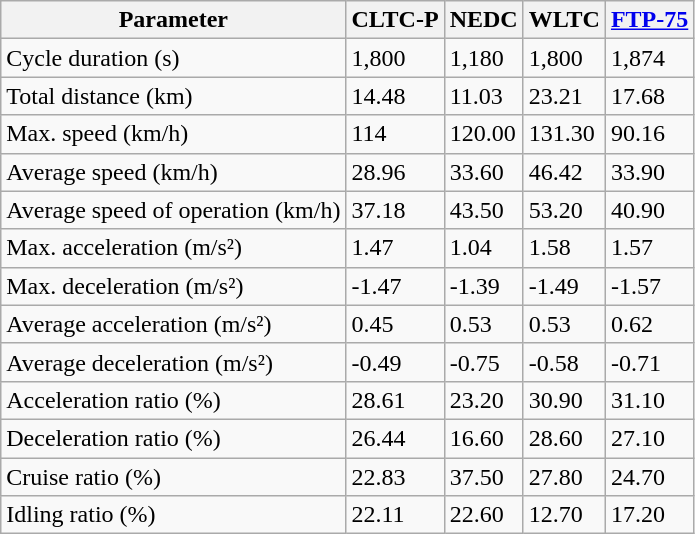<table class="wikitable">
<tr>
<th>Parameter</th>
<th>CLTC-P</th>
<th>NEDC</th>
<th>WLTC</th>
<th><a href='#'>FTP-75</a></th>
</tr>
<tr>
<td>Cycle duration (s)</td>
<td>1,800</td>
<td>1,180</td>
<td>1,800</td>
<td>1,874</td>
</tr>
<tr>
<td>Total distance (km)</td>
<td>14.48</td>
<td>11.03</td>
<td>23.21</td>
<td>17.68</td>
</tr>
<tr>
<td>Max. speed (km/h)</td>
<td>114</td>
<td>120.00</td>
<td>131.30</td>
<td>90.16</td>
</tr>
<tr>
<td>Average speed (km/h)</td>
<td>28.96</td>
<td>33.60</td>
<td>46.42</td>
<td>33.90</td>
</tr>
<tr>
<td>Average speed of operation (km/h)</td>
<td>37.18</td>
<td>43.50</td>
<td>53.20</td>
<td>40.90</td>
</tr>
<tr>
<td>Max. acceleration (m/s²)</td>
<td>1.47</td>
<td>1.04</td>
<td>1.58</td>
<td>1.57</td>
</tr>
<tr>
<td>Max. deceleration (m/s²)</td>
<td>-1.47</td>
<td>-1.39</td>
<td>-1.49</td>
<td>-1.57</td>
</tr>
<tr>
<td>Average acceleration (m/s²)</td>
<td>0.45</td>
<td>0.53</td>
<td>0.53</td>
<td>0.62</td>
</tr>
<tr>
<td>Average deceleration (m/s²)</td>
<td>-0.49</td>
<td>-0.75</td>
<td>-0.58</td>
<td>-0.71</td>
</tr>
<tr>
<td>Acceleration ratio (%)</td>
<td>28.61</td>
<td>23.20</td>
<td>30.90</td>
<td>31.10</td>
</tr>
<tr>
<td>Deceleration ratio (%)</td>
<td>26.44</td>
<td>16.60</td>
<td>28.60</td>
<td>27.10</td>
</tr>
<tr>
<td>Cruise ratio (%)</td>
<td>22.83</td>
<td>37.50</td>
<td>27.80</td>
<td>24.70</td>
</tr>
<tr>
<td>Idling ratio (%)</td>
<td>22.11</td>
<td>22.60</td>
<td>12.70</td>
<td>17.20</td>
</tr>
</table>
